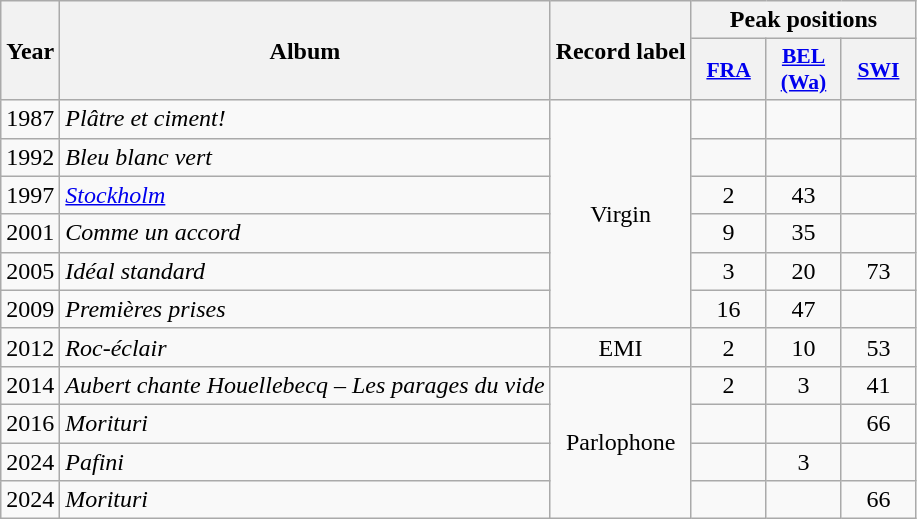<table class="wikitable">
<tr>
<th scope="col" rowspan="2">Year</th>
<th scope="col" rowspan="2">Album</th>
<th scope="col" rowspan="2">Record label</th>
<th scope="col" colspan="3">Peak positions</th>
</tr>
<tr>
<th scope="col" style="width:3em;font-size:90%;"><a href='#'>FRA</a><br></th>
<th scope="col" style="width:3em;font-size:90%;"><a href='#'>BEL <br>(Wa)</a><br></th>
<th scope="col" style="width:3em;font-size:90%;"><a href='#'>SWI</a><br></th>
</tr>
<tr>
<td style="text-align:center;">1987</td>
<td><em>Plâtre et ciment!</em></td>
<td style="text-align:center;" rowspan=6>Virgin</td>
<td style="text-align:center;"></td>
<td style="text-align:center;"></td>
<td style="text-align:center;"></td>
</tr>
<tr>
<td style="text-align:center;">1992</td>
<td><em>Bleu blanc vert</em></td>
<td style="text-align:center;"></td>
<td style="text-align:center;"></td>
<td style="text-align:center;"></td>
</tr>
<tr>
<td style="text-align:center;">1997</td>
<td><em><a href='#'>Stockholm</a></em></td>
<td style="text-align:center;">2</td>
<td style="text-align:center;">43</td>
<td style="text-align:center;"></td>
</tr>
<tr>
<td style="text-align:center;">2001</td>
<td><em>Comme un accord</em></td>
<td style="text-align:center;">9</td>
<td style="text-align:center;">35</td>
<td style="text-align:center;"></td>
</tr>
<tr>
<td style="text-align:center;">2005</td>
<td><em>Idéal standard</em></td>
<td style="text-align:center;">3</td>
<td style="text-align:center;">20</td>
<td style="text-align:center;">73</td>
</tr>
<tr>
<td style="text-align:center;">2009</td>
<td><em>Premières prises</em></td>
<td style="text-align:center;">16</td>
<td style="text-align:center;">47</td>
<td style="text-align:center;"></td>
</tr>
<tr>
<td style="text-align:center;">2012</td>
<td><em>Roc-éclair </em></td>
<td style="text-align:center;">EMI</td>
<td style="text-align:center;">2</td>
<td style="text-align:center;">10</td>
<td style="text-align:center;">53</td>
</tr>
<tr>
<td style="text-align:center;">2014</td>
<td><em>Aubert chante Houellebecq – Les parages du vide</em></td>
<td style="text-align:center;" rowspan="4">Parlophone</td>
<td style="text-align:center;">2</td>
<td style="text-align:center;">3</td>
<td style="text-align:center;">41</td>
</tr>
<tr>
<td style="text-align:center;">2016</td>
<td><em>Morituri</em></td>
<td style="text-align:center;"></td>
<td style="text-align:center;"></td>
<td style="text-align:center;">66</td>
</tr>
<tr>
<td style="text-align:center;">2024</td>
<td><em>Pafini</em></td>
<td style="text-align:center;"></td>
<td style="text-align:center;">3</td>
<td style="text-align:center;"></td>
</tr>
<tr>
<td style="text-align:center;">2024</td>
<td><em>Morituri</em></td>
<td style="text-align:center;"></td>
<td style="text-align:center;"></td>
<td style="text-align:center;">66</td>
</tr>
</table>
